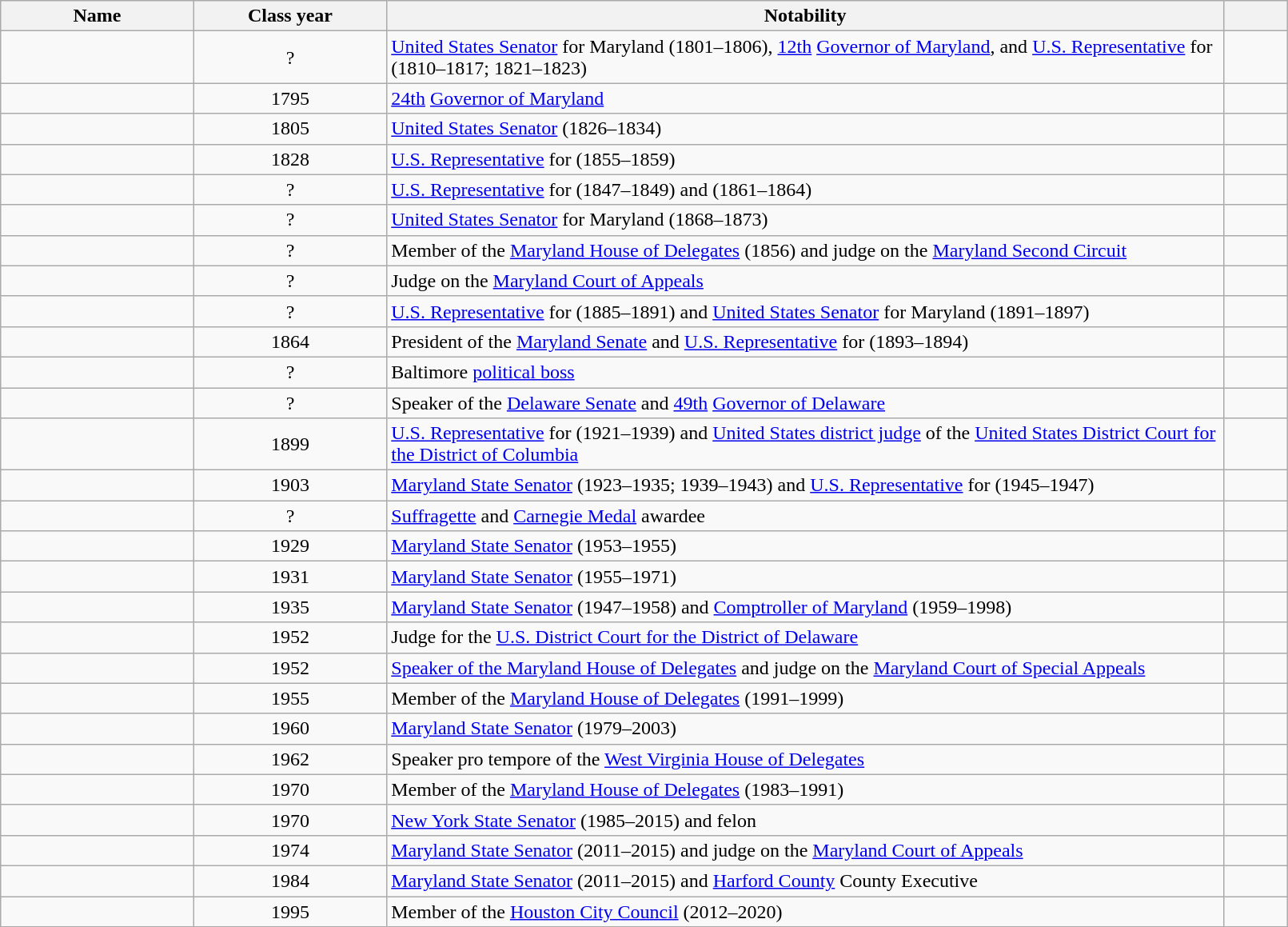<table class="wikitable sortable" style="width:85%">
<tr>
<th style="width:15%;" scope="col">Name</th>
<th style="width:15%;" scope="col">Class year</th>
<th style="width:*;" class="unsortable" scope="col">Notability</th>
<th style="width:5%;" class="unsortable" scope="col"></th>
</tr>
<tr>
<td></td>
<td style="text-align:center;">?</td>
<td><a href='#'>United States Senator</a> for Maryland (1801–1806), <a href='#'>12th</a> <a href='#'>Governor of Maryland</a>, and <a href='#'>U.S. Representative</a> for  (1810–1817; 1821–1823)</td>
<td style="text-align:center;"></td>
</tr>
<tr>
<td></td>
<td style="text-align:center;">1795</td>
<td><a href='#'>24th</a> <a href='#'>Governor of Maryland</a></td>
<td style="text-align:center;"></td>
</tr>
<tr>
<td></td>
<td style="text-align:center;">1805</td>
<td><a href='#'>United States Senator</a> (1826–1834)</td>
<td style="text-align:center;"></td>
</tr>
<tr>
<td></td>
<td style="text-align:center;">1828</td>
<td><a href='#'>U.S. Representative</a> for  (1855–1859)</td>
<td style="text-align:center;"></td>
</tr>
<tr>
<td></td>
<td style="text-align:center;">?</td>
<td><a href='#'>U.S. Representative</a> for  (1847–1849) and  (1861–1864)</td>
<td style="text-align:center;"></td>
</tr>
<tr>
<td></td>
<td style="text-align:center;">?</td>
<td><a href='#'>United States Senator</a> for Maryland (1868–1873)</td>
<td style="text-align:center;"></td>
</tr>
<tr>
<td></td>
<td style="text-align:center;">?</td>
<td>Member of the <a href='#'>Maryland House of Delegates</a> (1856) and judge on the <a href='#'>Maryland Second Circuit</a></td>
<td style="text-align:center;"></td>
</tr>
<tr>
<td></td>
<td style="text-align:center;">?</td>
<td>Judge on the <a href='#'>Maryland Court of Appeals</a></td>
<td style="text-align:center;"></td>
</tr>
<tr>
<td></td>
<td style="text-align:center;">?</td>
<td><a href='#'>U.S. Representative</a> for  (1885–1891) and <a href='#'>United States Senator</a> for Maryland (1891–1897)</td>
<td style="text-align:center;"></td>
</tr>
<tr>
<td></td>
<td style="text-align:center;">1864</td>
<td>President of the <a href='#'>Maryland Senate</a> and <a href='#'>U.S. Representative</a> for  (1893–1894)</td>
<td style="text-align:center;"></td>
</tr>
<tr>
<td></td>
<td style="text-align:center;">?</td>
<td>Baltimore <a href='#'>political boss</a></td>
<td style="text-align:center;"></td>
</tr>
<tr>
<td></td>
<td style="text-align:center;">?</td>
<td>Speaker of the <a href='#'>Delaware Senate</a> and <a href='#'>49th</a> <a href='#'>Governor of Delaware</a></td>
<td style="text-align:center;"></td>
</tr>
<tr>
<td></td>
<td style="text-align:center;">1899</td>
<td><a href='#'>U.S. Representative</a> for  (1921–1939) and <a href='#'>United States district judge</a> of the <a href='#'>United States District Court for the District of Columbia</a></td>
<td style="text-align:center;"></td>
</tr>
<tr>
<td></td>
<td style="text-align:center;">1903</td>
<td><a href='#'>Maryland State Senator</a> (1923–1935; 1939–1943) and <a href='#'>U.S. Representative</a> for  (1945–1947)</td>
<td style="text-align:center;"></td>
</tr>
<tr>
<td></td>
<td style="text-align:center;">?</td>
<td><a href='#'>Suffragette</a> and <a href='#'>Carnegie Medal</a> awardee</td>
<td style="text-align:center;"></td>
</tr>
<tr>
<td></td>
<td style="text-align:center;">1929</td>
<td><a href='#'>Maryland State Senator</a> (1953–1955)</td>
<td style="text-align:center;"></td>
</tr>
<tr>
<td></td>
<td style="text-align:center;">1931</td>
<td><a href='#'>Maryland State Senator</a> (1955–1971)</td>
<td style="text-align:center;"></td>
</tr>
<tr>
<td></td>
<td style="text-align:center;">1935</td>
<td><a href='#'>Maryland State Senator</a> (1947–1958) and <a href='#'>Comptroller of Maryland</a> (1959–1998)</td>
<td style="text-align:center;"></td>
</tr>
<tr>
<td></td>
<td style="text-align:center;">1952</td>
<td>Judge for the <a href='#'>U.S. District Court for the District of Delaware</a></td>
<td style="text-align:center;"></td>
</tr>
<tr>
<td></td>
<td style="text-align:center;">1952</td>
<td><a href='#'>Speaker of the Maryland House of Delegates</a> and judge on the <a href='#'>Maryland Court of Special Appeals</a></td>
<td style="text-align:center;"></td>
</tr>
<tr>
<td></td>
<td style="text-align:center;">1955</td>
<td>Member of the <a href='#'>Maryland House of Delegates</a> (1991–1999)</td>
<td style="text-align:center;"></td>
</tr>
<tr>
<td></td>
<td style="text-align:center;">1960</td>
<td><a href='#'>Maryland State Senator</a> (1979–2003)</td>
<td style="text-align:center;"></td>
</tr>
<tr>
<td></td>
<td style="text-align:center;">1962</td>
<td>Speaker pro tempore of the <a href='#'>West Virginia House of Delegates</a></td>
<td style="text-align:center;"></td>
</tr>
<tr>
<td></td>
<td style="text-align:center;">1970</td>
<td>Member of the <a href='#'>Maryland House of Delegates</a> (1983–1991)</td>
<td style="text-align:center;"></td>
</tr>
<tr>
<td></td>
<td style="text-align:center;">1970</td>
<td><a href='#'>New York State Senator</a> (1985–2015) and felon</td>
<td style="text-align:center;"></td>
</tr>
<tr>
<td></td>
<td style="text-align:center;">1974</td>
<td><a href='#'>Maryland State Senator</a> (2011–2015) and judge on the <a href='#'>Maryland Court of Appeals</a></td>
<td style="text-align:center;"></td>
</tr>
<tr>
<td></td>
<td style="text-align:center;">1984</td>
<td><a href='#'>Maryland State Senator</a> (2011–2015) and <a href='#'>Harford County</a> County Executive</td>
<td style="text-align:center;"></td>
</tr>
<tr>
<td></td>
<td style="text-align:center;">1995</td>
<td>Member of the <a href='#'>Houston City Council</a> (2012–2020)</td>
<td style="text-align:center;"></td>
</tr>
</table>
